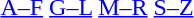<table border="0" style="margin:auto;"  class="toccolours">
<tr>
<th></th>
</tr>
<tr>
<td style="text-align:center;"><br><a href='#'>A–F</a> <a href='#'>G–L</a> <a href='#'>M–R</a> <a href='#'>S–Z</a> </td>
</tr>
</table>
